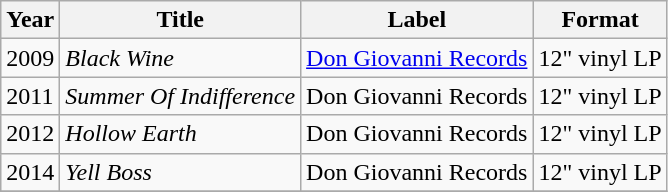<table class="wikitable">
<tr>
<th>Year</th>
<th>Title</th>
<th>Label</th>
<th>Format</th>
</tr>
<tr>
<td>2009</td>
<td><em>Black Wine</em></td>
<td><a href='#'>Don Giovanni Records</a></td>
<td>12" vinyl LP</td>
</tr>
<tr>
<td>2011</td>
<td><em>Summer Of Indifference</em></td>
<td>Don Giovanni Records</td>
<td>12" vinyl LP</td>
</tr>
<tr>
<td>2012</td>
<td><em>Hollow Earth</em></td>
<td>Don Giovanni Records</td>
<td>12" vinyl LP</td>
</tr>
<tr>
<td>2014</td>
<td><em>Yell Boss</em></td>
<td>Don Giovanni Records</td>
<td>12" vinyl LP</td>
</tr>
<tr>
</tr>
</table>
